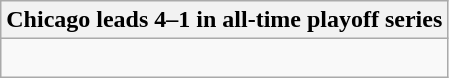<table class="wikitable collapsible collapsed">
<tr>
<th>Chicago leads 4–1 in all-time playoff series</th>
</tr>
<tr>
<td><br>



</td>
</tr>
</table>
